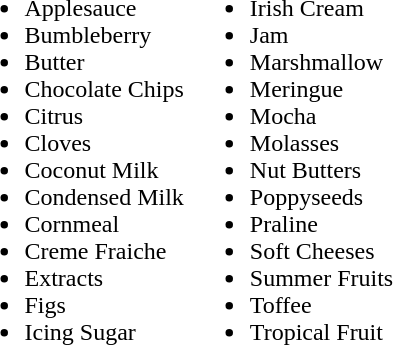<table>
<tr>
<td valign=top><br><ul><li>Applesauce</li><li>Bumbleberry</li><li>Butter</li><li>Chocolate Chips</li><li>Citrus</li><li>Cloves</li><li>Coconut Milk</li><li>Condensed Milk</li><li>Cornmeal</li><li>Creme Fraiche</li><li>Extracts</li><li>Figs</li><li>Icing Sugar</li></ul></td>
<td valign=top><br><ul><li>Irish Cream</li><li>Jam</li><li>Marshmallow</li><li>Meringue</li><li>Mocha</li><li>Molasses</li><li>Nut Butters</li><li>Poppyseeds</li><li>Praline</li><li>Soft Cheeses</li><li>Summer Fruits</li><li>Toffee</li><li>Tropical Fruit</li></ul></td>
</tr>
</table>
